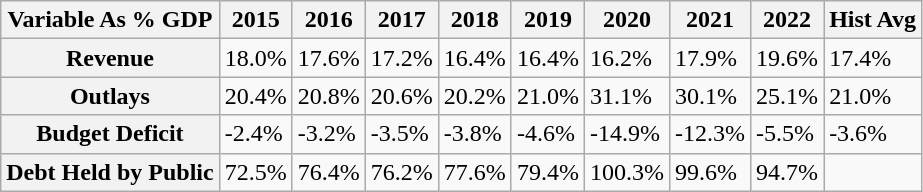<table class="wikitable">
<tr>
<th>Variable As % GDP</th>
<th>2015</th>
<th>2016</th>
<th>2017</th>
<th>2018</th>
<th>2019</th>
<th>2020</th>
<th>2021</th>
<th>2022</th>
<th>Hist Avg</th>
</tr>
<tr>
<th>Revenue</th>
<td>18.0%</td>
<td>17.6%</td>
<td>17.2%</td>
<td>16.4%</td>
<td>16.4%</td>
<td>16.2%</td>
<td>17.9%</td>
<td>19.6%</td>
<td>17.4%</td>
</tr>
<tr>
<th>Outlays</th>
<td>20.4%</td>
<td>20.8%</td>
<td>20.6%</td>
<td>20.2%</td>
<td>21.0%</td>
<td>31.1%</td>
<td>30.1%</td>
<td>25.1%</td>
<td>21.0%</td>
</tr>
<tr>
<th>Budget Deficit</th>
<td>-2.4%</td>
<td>-3.2%</td>
<td>-3.5%</td>
<td>-3.8%</td>
<td>-4.6%</td>
<td>-14.9%</td>
<td>-12.3%</td>
<td>-5.5%</td>
<td>-3.6%</td>
</tr>
<tr>
<th>Debt Held by Public</th>
<td>72.5%</td>
<td>76.4%</td>
<td>76.2%</td>
<td>77.6%</td>
<td>79.4%</td>
<td>100.3%</td>
<td>99.6%</td>
<td>94.7%</td>
<td></td>
</tr>
</table>
